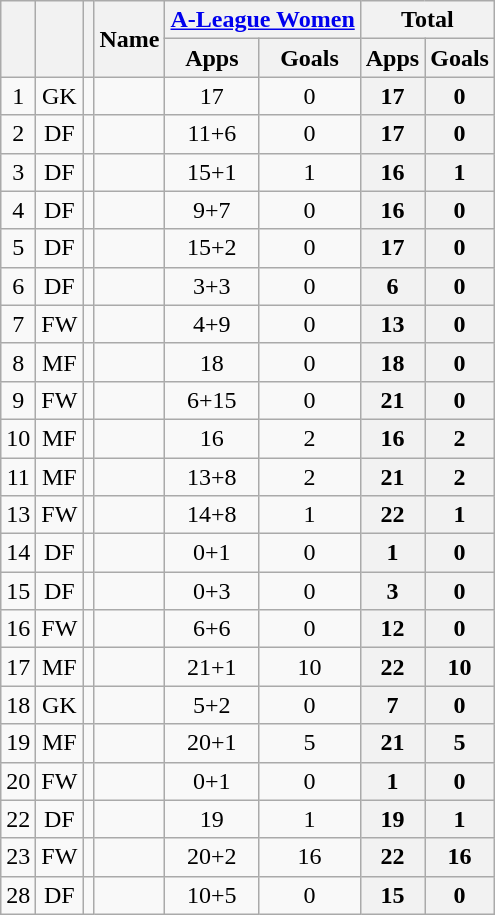<table class="wikitable sortable" style="text-align:center;">
<tr>
<th rowspan="2"></th>
<th rowspan="2"></th>
<th rowspan="2"></th>
<th rowspan="2">Name</th>
<th colspan="2"><a href='#'>A-League Women</a></th>
<th colspan="2">Total</th>
</tr>
<tr>
<th>Apps</th>
<th>Goals</th>
<th>Apps</th>
<th>Goals</th>
</tr>
<tr>
<td>1</td>
<td>GK</td>
<td></td>
<td align="left"><br></td>
<td>17</td>
<td>0<br></td>
<th>17</th>
<th>0</th>
</tr>
<tr>
<td>2</td>
<td>DF</td>
<td></td>
<td align="left"><br></td>
<td>11+6</td>
<td>0<br></td>
<th>17</th>
<th>0</th>
</tr>
<tr>
<td>3</td>
<td>DF</td>
<td></td>
<td align="left"><br></td>
<td>15+1</td>
<td>1<br></td>
<th>16</th>
<th>1</th>
</tr>
<tr>
<td>4</td>
<td>DF</td>
<td></td>
<td align="left"><br></td>
<td>9+7</td>
<td>0<br></td>
<th>16</th>
<th>0</th>
</tr>
<tr>
<td>5</td>
<td>DF</td>
<td></td>
<td align="left"><br></td>
<td>15+2</td>
<td>0<br></td>
<th>17</th>
<th>0</th>
</tr>
<tr>
<td>6</td>
<td>DF</td>
<td></td>
<td align="left"><br></td>
<td>3+3</td>
<td>0<br></td>
<th>6</th>
<th>0</th>
</tr>
<tr>
<td>7</td>
<td>FW</td>
<td></td>
<td align="left"><br></td>
<td>4+9</td>
<td>0<br></td>
<th>13</th>
<th>0</th>
</tr>
<tr>
<td>8</td>
<td>MF</td>
<td></td>
<td align="left"><br></td>
<td>18</td>
<td>0<br></td>
<th>18</th>
<th>0</th>
</tr>
<tr>
<td>9</td>
<td>FW</td>
<td></td>
<td align="left"><br></td>
<td>6+15</td>
<td>0<br></td>
<th>21</th>
<th>0</th>
</tr>
<tr>
<td>10</td>
<td>MF</td>
<td></td>
<td align="left"><br></td>
<td>16</td>
<td>2<br></td>
<th>16</th>
<th>2</th>
</tr>
<tr>
<td>11</td>
<td>MF</td>
<td></td>
<td align="left"><br></td>
<td>13+8</td>
<td>2<br></td>
<th>21</th>
<th>2</th>
</tr>
<tr>
<td>13</td>
<td>FW</td>
<td></td>
<td align="left"><br></td>
<td>14+8</td>
<td>1<br></td>
<th>22</th>
<th>1</th>
</tr>
<tr>
<td>14</td>
<td>DF</td>
<td></td>
<td align="left"><br></td>
<td>0+1</td>
<td>0<br></td>
<th>1</th>
<th>0</th>
</tr>
<tr>
<td>15</td>
<td>DF</td>
<td></td>
<td align="left"><br></td>
<td>0+3</td>
<td>0<br></td>
<th>3</th>
<th>0</th>
</tr>
<tr>
<td>16</td>
<td>FW</td>
<td></td>
<td align="left"><br></td>
<td>6+6</td>
<td>0<br></td>
<th>12</th>
<th>0</th>
</tr>
<tr>
<td>17</td>
<td>MF</td>
<td></td>
<td align="left"><br></td>
<td>21+1</td>
<td>10<br></td>
<th>22</th>
<th>10</th>
</tr>
<tr>
<td>18</td>
<td>GK</td>
<td></td>
<td align="left"><br></td>
<td>5+2</td>
<td>0<br></td>
<th>7</th>
<th>0</th>
</tr>
<tr>
<td>19</td>
<td>MF</td>
<td></td>
<td align="left"><br></td>
<td>20+1</td>
<td>5<br></td>
<th>21</th>
<th>5</th>
</tr>
<tr>
<td>20</td>
<td>FW</td>
<td></td>
<td align="left"><br></td>
<td>0+1</td>
<td>0<br></td>
<th>1</th>
<th>0</th>
</tr>
<tr>
<td>22</td>
<td>DF</td>
<td></td>
<td align="left"><br></td>
<td>19</td>
<td>1<br></td>
<th>19</th>
<th>1</th>
</tr>
<tr>
<td>23</td>
<td>FW</td>
<td></td>
<td align="left"><br></td>
<td>20+2</td>
<td>16<br></td>
<th>22</th>
<th>16</th>
</tr>
<tr>
<td>28</td>
<td>DF</td>
<td></td>
<td align="left"><br></td>
<td>10+5</td>
<td>0<br></td>
<th>15</th>
<th>0</th>
</tr>
</table>
